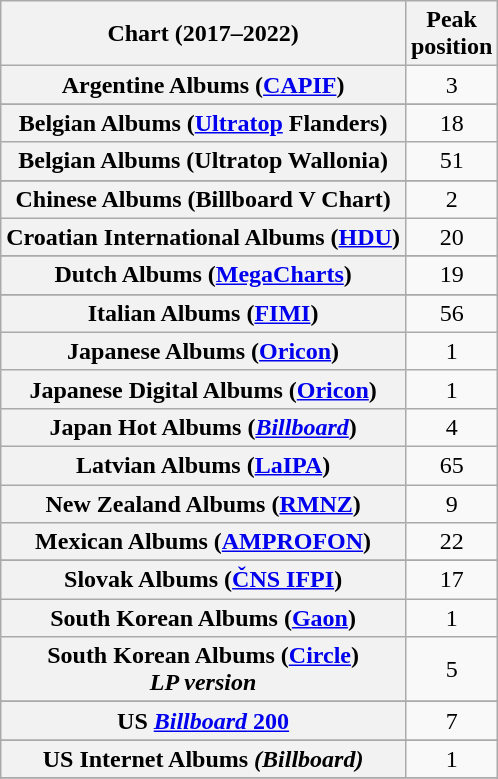<table class="wikitable sortable plainrowheaders" style="text-align:center">
<tr>
<th scope="col">Chart (2017–2022)</th>
<th scope="col">Peak<br>position</th>
</tr>
<tr>
<th scope="row">Argentine Albums (<a href='#'>CAPIF</a>)</th>
<td>3</td>
</tr>
<tr>
</tr>
<tr>
</tr>
<tr>
<th scope="row">Belgian Albums (<a href='#'>Ultratop</a> Flanders)</th>
<td>18</td>
</tr>
<tr>
<th scope="row">Belgian Albums (Ultratop Wallonia)</th>
<td>51</td>
</tr>
<tr>
</tr>
<tr>
<th scope="row">Chinese Albums (Billboard V Chart)</th>
<td>2</td>
</tr>
<tr>
<th scope="row">Croatian International Albums (<a href='#'>HDU</a>)</th>
<td>20</td>
</tr>
<tr>
</tr>
<tr>
<th scope="row">Dutch Albums (<a href='#'>MegaCharts</a>)</th>
<td>19</td>
</tr>
<tr>
</tr>
<tr>
</tr>
<tr>
</tr>
<tr>
</tr>
<tr>
</tr>
<tr>
<th scope="row">Italian Albums (<a href='#'>FIMI</a>)</th>
<td>56</td>
</tr>
<tr>
<th scope="row">Japanese Albums (<a href='#'>Oricon</a>)</th>
<td>1</td>
</tr>
<tr>
<th scope="row">Japanese Digital Albums (<a href='#'>Oricon</a>)</th>
<td>1</td>
</tr>
<tr>
<th scope="row">Japan Hot Albums (<em><a href='#'>Billboard</a></em>)</th>
<td>4</td>
</tr>
<tr>
<th scope="row">Latvian Albums (<a href='#'>LaIPA</a>)</th>
<td>65</td>
</tr>
<tr>
<th scope="row">New Zealand Albums (<a href='#'>RMNZ</a>)</th>
<td>9</td>
</tr>
<tr>
<th scope="row">Mexican Albums (<a href='#'>AMPROFON</a>)</th>
<td>22</td>
</tr>
<tr>
</tr>
<tr>
</tr>
<tr>
<th scope="row">Slovak Albums (<a href='#'>ČNS IFPI</a>)</th>
<td>17</td>
</tr>
<tr>
<th scope="row">South Korean Albums (<a href='#'>Gaon</a>)</th>
<td>1</td>
</tr>
<tr>
<th scope="row">South Korean Albums (<a href='#'>Circle</a>)<br><em>LP version</em></th>
<td>5</td>
</tr>
<tr>
</tr>
<tr>
</tr>
<tr>
</tr>
<tr>
</tr>
<tr>
<th scope="row">US <a href='#'><em>Billboard</em> 200</a></th>
<td>7</td>
</tr>
<tr>
</tr>
<tr>
<th scope="row">US Internet Albums <em>(Billboard)</em></th>
<td>1</td>
</tr>
<tr>
</tr>
<tr>
</tr>
</table>
